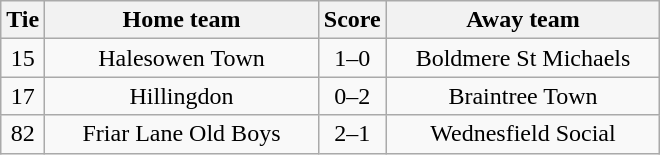<table class="wikitable" style="text-align:center;">
<tr>
<th width=20>Tie</th>
<th width=175>Home team</th>
<th width=20>Score</th>
<th width=175>Away team</th>
</tr>
<tr>
<td>15</td>
<td>Halesowen Town</td>
<td>1–0</td>
<td>Boldmere St Michaels</td>
</tr>
<tr>
<td>17</td>
<td>Hillingdon</td>
<td>0–2</td>
<td>Braintree Town</td>
</tr>
<tr>
<td>82</td>
<td>Friar Lane Old Boys</td>
<td>2–1</td>
<td>Wednesfield Social</td>
</tr>
</table>
